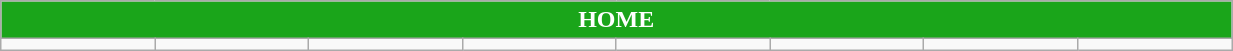<table class="wikitable collapsible collapsed" style="width:65%">
<tr>
<th colspan=10 ! style="color:white; background:#1AA51A">HOME</th>
</tr>
<tr>
<td></td>
<td></td>
<td></td>
<td></td>
<td></td>
<td></td>
<td></td>
<td></td>
</tr>
</table>
